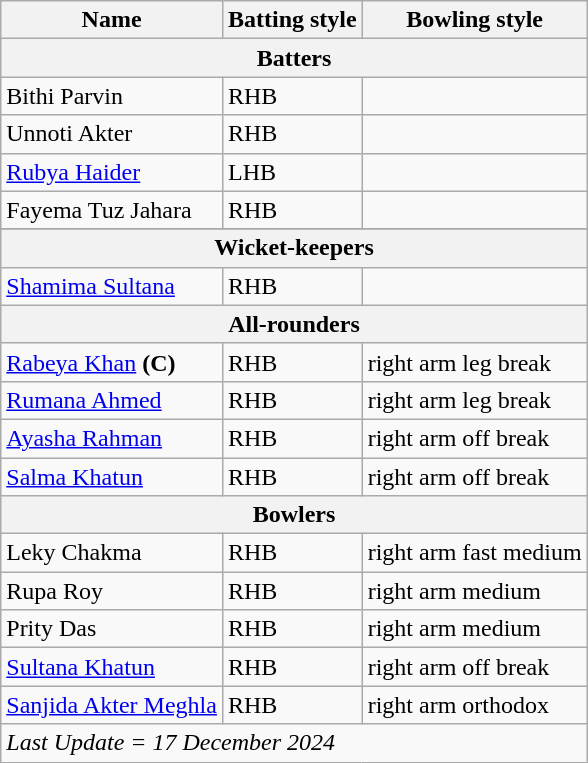<table class="wikitable">
<tr>
<th>Name</th>
<th>Batting style</th>
<th>Bowling style</th>
</tr>
<tr>
<th colspan="4">Batters</th>
</tr>
<tr>
<td>Bithi Parvin</td>
<td>RHB</td>
<td></td>
</tr>
<tr>
<td>Unnoti Akter</td>
<td>RHB</td>
<td></td>
</tr>
<tr>
<td><a href='#'>Rubya Haider</a></td>
<td>LHB</td>
<td></td>
</tr>
<tr>
<td>Fayema Tuz Jahara</td>
<td>RHB</td>
<td></td>
</tr>
<tr>
</tr>
<tr>
<th colspan="4">Wicket-keepers</th>
</tr>
<tr>
<td><a href='#'>Shamima Sultana</a></td>
<td>RHB</td>
<td></td>
</tr>
<tr>
<th colspan="4">All-rounders</th>
</tr>
<tr>
<td><a href='#'>Rabeya Khan</a> <strong>(C)</strong></td>
<td>RHB</td>
<td>right arm leg break</td>
</tr>
<tr>
<td><a href='#'>Rumana Ahmed</a></td>
<td>RHB</td>
<td>right arm leg break</td>
</tr>
<tr>
<td><a href='#'>Ayasha Rahman</a></td>
<td>RHB</td>
<td>right arm off break</td>
</tr>
<tr>
<td><a href='#'>Salma Khatun</a></td>
<td>RHB</td>
<td>right arm off break</td>
</tr>
<tr>
<th colspan="4">Bowlers</th>
</tr>
<tr>
<td>Leky Chakma</td>
<td>RHB</td>
<td>right arm fast medium</td>
</tr>
<tr>
<td>Rupa Roy</td>
<td>RHB</td>
<td>right arm medium</td>
</tr>
<tr>
<td>Prity Das</td>
<td>RHB</td>
<td>right arm medium</td>
</tr>
<tr>
<td><a href='#'>Sultana Khatun</a></td>
<td>RHB</td>
<td>right arm off break</td>
</tr>
<tr>
<td><a href='#'>Sanjida Akter Meghla</a></td>
<td>RHB</td>
<td>right arm orthodox</td>
</tr>
<tr>
<td colspan="4"><em>Last Update = 17 December 2024</td>
</tr>
</table>
